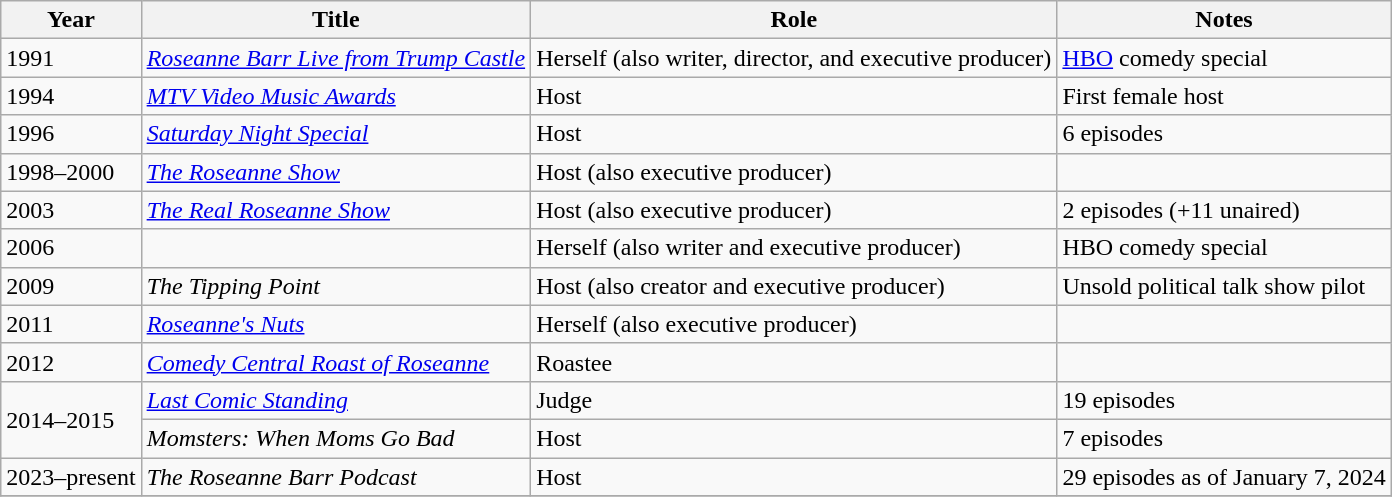<table class="wikitable sortable">
<tr>
<th scope="col">Year</th>
<th scope="col">Title</th>
<th scope="col">Role</th>
<th scope="col" class="unsortable">Notes</th>
</tr>
<tr>
<td>1991</td>
<td><em><a href='#'>Roseanne Barr Live from Trump Castle</a></em></td>
<td>Herself (also writer, director, and executive producer)</td>
<td><a href='#'>HBO</a> comedy special</td>
</tr>
<tr>
<td>1994</td>
<td><em><a href='#'>MTV Video Music Awards</a></em></td>
<td>Host</td>
<td>First female host</td>
</tr>
<tr>
<td>1996</td>
<td><em><a href='#'>Saturday Night Special</a></em></td>
<td>Host</td>
<td>6 episodes</td>
</tr>
<tr>
<td>1998–2000</td>
<td><em><a href='#'>The Roseanne Show</a></em></td>
<td>Host (also executive producer)</td>
<td></td>
</tr>
<tr>
<td>2003</td>
<td><em><a href='#'>The Real Roseanne Show</a></em></td>
<td>Host (also executive producer)</td>
<td>2 episodes (+11 unaired)</td>
</tr>
<tr>
<td>2006</td>
<td><em></em></td>
<td>Herself (also writer and executive producer)</td>
<td>HBO comedy special</td>
</tr>
<tr>
<td>2009</td>
<td><em>The Tipping Point</em></td>
<td>Host (also creator and executive producer)</td>
<td>Unsold political talk show pilot</td>
</tr>
<tr>
<td>2011</td>
<td><em><a href='#'>Roseanne's Nuts</a></em></td>
<td>Herself (also executive producer)</td>
<td></td>
</tr>
<tr>
<td>2012</td>
<td><em><a href='#'>Comedy Central Roast of Roseanne</a></em></td>
<td>Roastee</td>
<td></td>
</tr>
<tr>
<td rowspan=2>2014–2015</td>
<td><em><a href='#'>Last Comic Standing</a></em></td>
<td>Judge</td>
<td>19 episodes</td>
</tr>
<tr>
<td><em>Momsters: When Moms Go Bad</em></td>
<td>Host</td>
<td>7 episodes</td>
</tr>
<tr>
<td>2023–present</td>
<td><em>The Roseanne Barr Podcast</em></td>
<td>Host</td>
<td>29 episodes as of January 7, 2024</td>
</tr>
<tr>
</tr>
</table>
